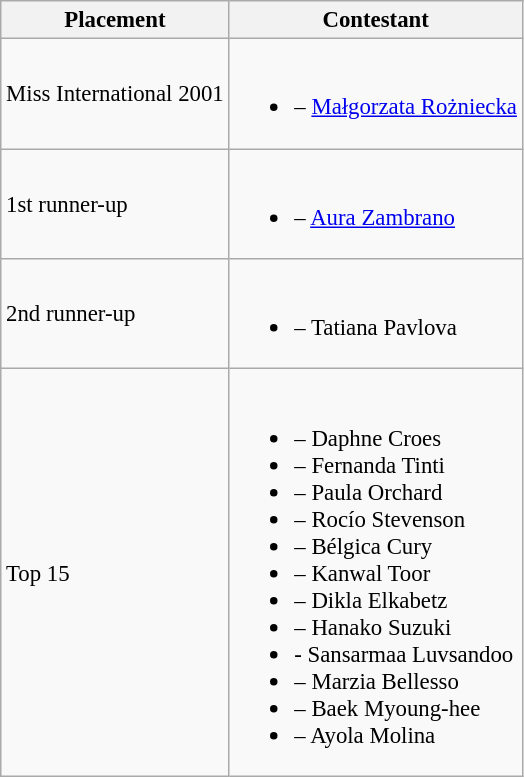<table class="wikitable sortable" style="font-size:95%;">
<tr>
<th>Placement</th>
<th>Contestant</th>
</tr>
<tr>
<td>Miss International 2001</td>
<td><br><ul><li> – <a href='#'>Małgorzata Rożniecka</a></li></ul></td>
</tr>
<tr>
<td>1st runner-up</td>
<td><br><ul><li> – <a href='#'>Aura Zambrano</a></li></ul></td>
</tr>
<tr>
<td>2nd runner-up</td>
<td><br><ul><li> – Tatiana Pavlova</li></ul></td>
</tr>
<tr>
<td>Top 15</td>
<td><br><ul><li> – Daphne Croes</li><li> – Fernanda Tinti</li><li> – Paula Orchard</li><li> – Rocío Stevenson</li><li> – Bélgica Cury</li><li> – Kanwal Toor</li><li> – Dikla Elkabetz</li><li> – Hanako Suzuki</li><li> - Sansarmaa Luvsandoo</li><li> – Marzia Bellesso</li><li> – Baek Myoung-hee</li><li> – Ayola Molina</li></ul></td>
</tr>
</table>
